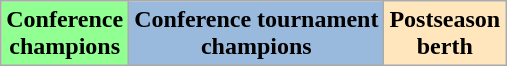<table class="wikitable" style="text-align:center;">
<tr>
<td bgcolor="#91ff91"><strong>Conference<br>champions</strong><br></td>
<td bgcolor="#99badd"><strong>Conference tournament<br>champions</strong><br></td>
<td bgcolor="#ffe6bd"><strong>Postseason<br>berth</strong><br></td>
</tr>
</table>
